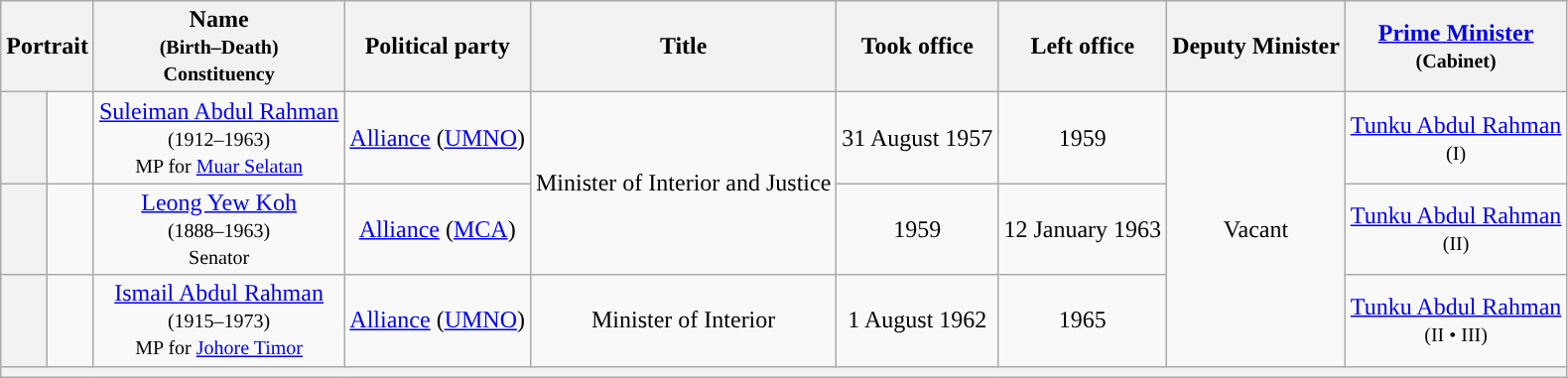<table class="wikitable" style="text-align:center;">
<tr>
<th colspan=2>Portrait</th>
<th>Name<br><small>(Birth–Death)<br>Constituency</small></th>
<th>Political party</th>
<th>Title</th>
<th>Took office</th>
<th>Left office</th>
<th>Deputy Minister</th>
<th><a href='#'>Prime Minister</a><br><small>(Cabinet)</small></th>
</tr>
<tr>
<th style="background:"></th>
<td></td>
<td><a href='#'>Suleiman Abdul Rahman</a><br><small>(1912–1963)<br>MP for <a href='#'>Muar Selatan</a></small></td>
<td><a href='#'>Alliance</a> (<a href='#'>UMNO</a>)</td>
<td rowspan=2>Minister of Interior and Justice</td>
<td>31 August 1957</td>
<td>1959</td>
<td rowspan="3">Vacant</td>
<td><a href='#'>Tunku Abdul Rahman</a><br><small>(I)</small></td>
</tr>
<tr>
<th style="background:"></th>
<td></td>
<td><a href='#'>Leong Yew Koh</a><br><small>(1888–1963)<br>Senator</small></td>
<td><a href='#'>Alliance</a> (<a href='#'>MCA</a>)</td>
<td>1959</td>
<td>12 January 1963</td>
<td><a href='#'>Tunku Abdul Rahman</a><br><small>(II)</small></td>
</tr>
<tr>
<th style="background:"></th>
<td></td>
<td><a href='#'>Ismail Abdul Rahman</a><br><small>(1915–1973)<br>MP for <a href='#'>Johore Timor</a></small></td>
<td><a href='#'>Alliance</a> (<a href='#'>UMNO</a>)</td>
<td>Minister of Interior</td>
<td>1 August 1962</td>
<td>1965</td>
<td><a href='#'>Tunku Abdul Rahman</a><br><small>(II •  III)</small></td>
</tr>
<tr>
<th colspan="9" bgcolor="cccccc"></th>
</tr>
</table>
